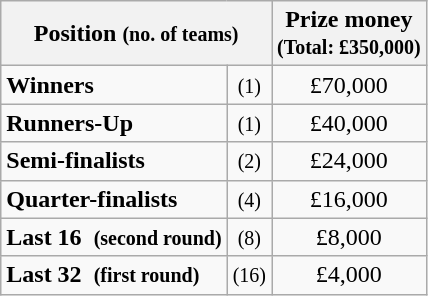<table class="wikitable">
<tr>
<th colspan=2>Position <small>(no. of teams)</small></th>
<th>Prize money<br><small>(Total: £350,000)</small></th>
</tr>
<tr>
<td><strong>Winners</strong></td>
<td align=center><small>(1)</small></td>
<td align=center>£70,000</td>
</tr>
<tr>
<td><strong>Runners-Up</strong></td>
<td align=center><small>(1)</small></td>
<td align=center>£40,000</td>
</tr>
<tr>
<td><strong>Semi-finalists</strong></td>
<td align=center><small>(2)</small></td>
<td align=center>£24,000</td>
</tr>
<tr>
<td><strong>Quarter-finalists</strong></td>
<td align=center><small>(4)</small></td>
<td align=center>£16,000</td>
</tr>
<tr>
<td><strong>Last 16  <small>(second round)</small></strong></td>
<td align=center><small>(8)</small></td>
<td align=center>£8,000</td>
</tr>
<tr>
<td><strong>Last 32  <small>(first round)</small></strong></td>
<td align=center><small>(16)</small></td>
<td align=center>£4,000</td>
</tr>
</table>
